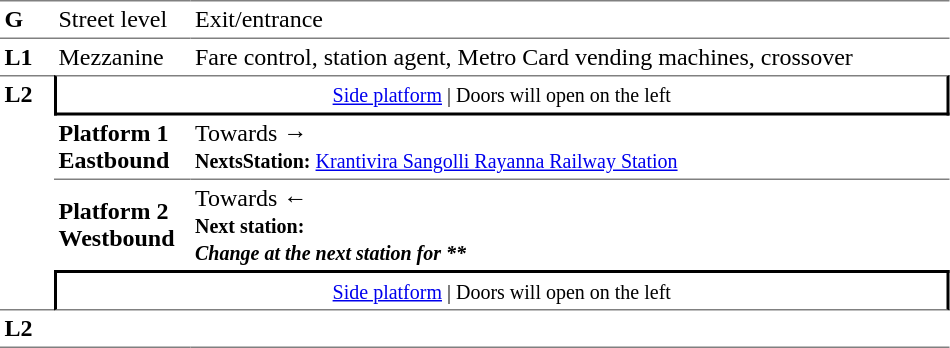<table cellpadding="3" cellspacing="0" border="0">
<tr>
<td valign="top" width="30" style="border-bottom:solid 1px gray;border-top:solid 1px gray;"><strong>G</strong></td>
<td valign="top" width="85" style="border-top:solid 1px gray;border-bottom:solid 1px gray;">Street level</td>
<td valign="top" width="500" style="border-top:solid 1px gray;border-bottom:solid 1px gray;">Exit/entrance</td>
</tr>
<tr>
<td valign="top"><strong>L1</strong></td>
<td valign="top">Mezzanine</td>
<td valign="top">Fare control, station agent, Metro Card vending machines, crossover</td>
</tr>
<tr>
<td rowspan="4" valign="top" width="30" style="border-top:solid 1px gray;border-bottom:solid 1px gray;"><strong>L2</strong></td>
<td colspan="2" style="border-top:solid 1px gray;border-right:solid 2px black;border-left:solid 2px black;border-bottom:solid 2px black;text-align:center;"><small><a href='#'>Side platform</a> | Doors will open on the left </small></td>
</tr>
<tr>
<td width="85" style="border-bottom:solid 1px gray;"><span><strong>Platform 1</strong><br><strong>Eastbound</strong></span></td>
<td width="500" style="border-bottom:solid 1px gray;">Towards → <br><small><strong>NextsStation:</strong> <a href='#'>Krantivira Sangolli Rayanna Railway Station</a></small></td>
</tr>
<tr>
<td><span><strong>Platform 2</strong><br><strong>Westbound</strong></span></td>
<td>Towards ← <br><small><strong>Next station:</strong> <br><strong><em>Change at the next station for  **</em></strong></small></td>
</tr>
<tr>
<td colspan="2" align="center" style="border-top:solid 2px black;border-right:solid 2px black;border-left:solid 2px black;border-bottom:solid 1px gray;"><small><a href='#'>Side platform</a> | Doors will open on the left </small></td>
</tr>
<tr>
<td rowspan="2" valign="top" width="30" style="border-bottom:solid 1px gray;"><strong>L2</strong></td>
<td width="85" style="border-bottom:solid 1px gray;"></td>
<td width="500" style="border-bottom:solid 1px gray;"></td>
</tr>
<tr>
</tr>
</table>
